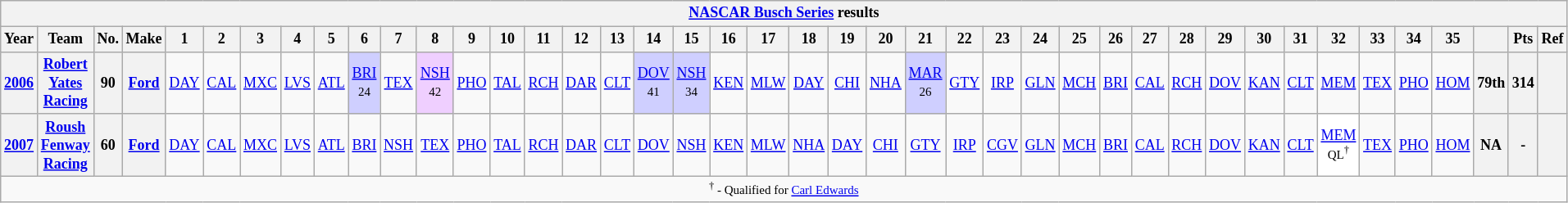<table class="wikitable" style="text-align:center; font-size:75%">
<tr>
<th colspan=42><a href='#'>NASCAR Busch Series</a> results</th>
</tr>
<tr>
<th>Year</th>
<th>Team</th>
<th>No.</th>
<th>Make</th>
<th>1</th>
<th>2</th>
<th>3</th>
<th>4</th>
<th>5</th>
<th>6</th>
<th>7</th>
<th>8</th>
<th>9</th>
<th>10</th>
<th>11</th>
<th>12</th>
<th>13</th>
<th>14</th>
<th>15</th>
<th>16</th>
<th>17</th>
<th>18</th>
<th>19</th>
<th>20</th>
<th>21</th>
<th>22</th>
<th>23</th>
<th>24</th>
<th>25</th>
<th>26</th>
<th>27</th>
<th>28</th>
<th>29</th>
<th>30</th>
<th>31</th>
<th>32</th>
<th>33</th>
<th>34</th>
<th>35</th>
<th></th>
<th>Pts</th>
<th>Ref</th>
</tr>
<tr>
<th><a href='#'>2006</a></th>
<th><a href='#'>Robert Yates Racing</a></th>
<th>90</th>
<th><a href='#'>Ford</a></th>
<td><a href='#'>DAY</a></td>
<td><a href='#'>CAL</a></td>
<td><a href='#'>MXC</a></td>
<td><a href='#'>LVS</a></td>
<td><a href='#'>ATL</a></td>
<td style="background:#CFCFFF;"><a href='#'>BRI</a><br><small>24</small></td>
<td><a href='#'>TEX</a></td>
<td style="background:#EFCFFF;"><a href='#'>NSH</a><br><small>42</small></td>
<td><a href='#'>PHO</a></td>
<td><a href='#'>TAL</a></td>
<td><a href='#'>RCH</a></td>
<td><a href='#'>DAR</a></td>
<td><a href='#'>CLT</a></td>
<td style="background:#CFCFFF;"><a href='#'>DOV</a><br><small>41</small></td>
<td style="background:#CFCFFF;"><a href='#'>NSH</a><br><small>34</small></td>
<td><a href='#'>KEN</a></td>
<td><a href='#'>MLW</a></td>
<td><a href='#'>DAY</a></td>
<td><a href='#'>CHI</a></td>
<td><a href='#'>NHA</a></td>
<td style="background:#CFCFFF;"><a href='#'>MAR</a><br><small>26</small></td>
<td><a href='#'>GTY</a></td>
<td><a href='#'>IRP</a></td>
<td><a href='#'>GLN</a></td>
<td><a href='#'>MCH</a></td>
<td><a href='#'>BRI</a></td>
<td><a href='#'>CAL</a></td>
<td><a href='#'>RCH</a></td>
<td><a href='#'>DOV</a></td>
<td><a href='#'>KAN</a></td>
<td><a href='#'>CLT</a></td>
<td><a href='#'>MEM</a></td>
<td><a href='#'>TEX</a></td>
<td><a href='#'>PHO</a></td>
<td><a href='#'>HOM</a></td>
<th>79th</th>
<th>314</th>
<th></th>
</tr>
<tr>
<th><a href='#'>2007</a></th>
<th><a href='#'>Roush Fenway Racing</a></th>
<th>60</th>
<th><a href='#'>Ford</a></th>
<td><a href='#'>DAY</a></td>
<td><a href='#'>CAL</a></td>
<td><a href='#'>MXC</a></td>
<td><a href='#'>LVS</a></td>
<td><a href='#'>ATL</a></td>
<td><a href='#'>BRI</a></td>
<td><a href='#'>NSH</a></td>
<td><a href='#'>TEX</a></td>
<td><a href='#'>PHO</a></td>
<td><a href='#'>TAL</a></td>
<td><a href='#'>RCH</a></td>
<td><a href='#'>DAR</a></td>
<td><a href='#'>CLT</a></td>
<td><a href='#'>DOV</a></td>
<td><a href='#'>NSH</a></td>
<td><a href='#'>KEN</a></td>
<td><a href='#'>MLW</a></td>
<td><a href='#'>NHA</a></td>
<td><a href='#'>DAY</a></td>
<td><a href='#'>CHI</a></td>
<td><a href='#'>GTY</a></td>
<td><a href='#'>IRP</a></td>
<td><a href='#'>CGV</a></td>
<td><a href='#'>GLN</a></td>
<td><a href='#'>MCH</a></td>
<td><a href='#'>BRI</a></td>
<td><a href='#'>CAL</a></td>
<td><a href='#'>RCH</a></td>
<td><a href='#'>DOV</a></td>
<td><a href='#'>KAN</a></td>
<td><a href='#'>CLT</a></td>
<td style="background:#FFFFFF;"><a href='#'>MEM</a><br><small>QL<sup>†</sup></small></td>
<td><a href='#'>TEX</a></td>
<td><a href='#'>PHO</a></td>
<td><a href='#'>HOM</a></td>
<th>NA</th>
<th>-</th>
<th></th>
</tr>
<tr>
<td colspan=43><small><sup>†</sup> - Qualified for <a href='#'>Carl Edwards</a></small></td>
</tr>
</table>
